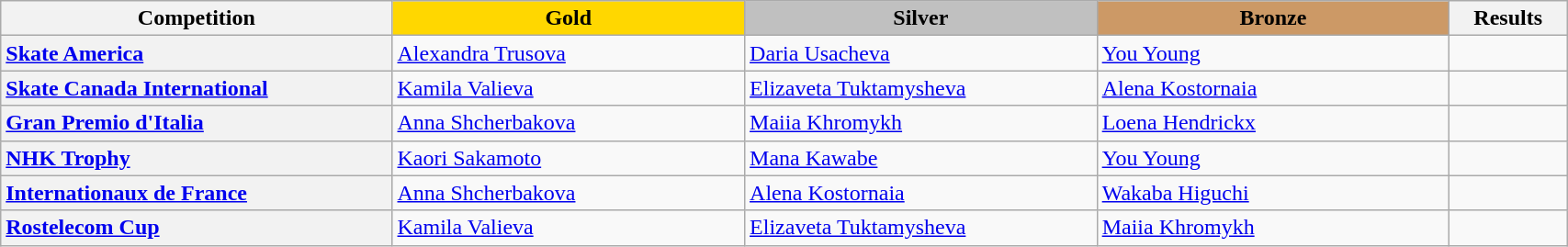<table class="wikitable unsortable" style="text-align:left; width:90%">
<tr>
<th scope="col" style="text-align:center; width:25%">Competition</th>
<td scope="col" style="text-align:center; width:22.5%; background:gold"><strong>Gold</strong></td>
<td scope="col" style="text-align:center; width:22.5%; background:silver"><strong>Silver</strong></td>
<td scope="col" style="text-align:center; width:22.5%; background:#c96"><strong>Bronze</strong></td>
<th scope="col" style="text-align:center; width:7.5%">Results</th>
</tr>
<tr>
<th scope="row" style="text-align:left"> <a href='#'>Skate America</a></th>
<td> <a href='#'>Alexandra Trusova</a></td>
<td> <a href='#'>Daria Usacheva</a></td>
<td> <a href='#'>You Young</a></td>
<td></td>
</tr>
<tr>
<th scope="row" style="text-align:left"> <a href='#'>Skate Canada International</a></th>
<td> <a href='#'>Kamila Valieva</a></td>
<td> <a href='#'>Elizaveta Tuktamysheva</a></td>
<td> <a href='#'>Alena Kostornaia</a></td>
<td></td>
</tr>
<tr>
<th scope="row" style="text-align:left"> <a href='#'>Gran Premio d'Italia</a></th>
<td> <a href='#'>Anna Shcherbakova</a></td>
<td> <a href='#'>Maiia Khromykh</a></td>
<td> <a href='#'>Loena Hendrickx</a></td>
<td></td>
</tr>
<tr>
<th scope="row" style="text-align:left"> <a href='#'>NHK Trophy</a></th>
<td> <a href='#'>Kaori Sakamoto</a></td>
<td> <a href='#'>Mana Kawabe</a></td>
<td> <a href='#'>You Young</a></td>
<td></td>
</tr>
<tr>
<th scope="row" style="text-align:left"> <a href='#'>Internationaux de France</a></th>
<td> <a href='#'>Anna Shcherbakova</a></td>
<td> <a href='#'>Alena Kostornaia</a></td>
<td> <a href='#'>Wakaba Higuchi</a></td>
<td></td>
</tr>
<tr>
<th scope="row" style="text-align:left"> <a href='#'>Rostelecom Cup</a></th>
<td> <a href='#'>Kamila Valieva</a></td>
<td> <a href='#'>Elizaveta Tuktamysheva</a></td>
<td> <a href='#'>Maiia Khromykh</a></td>
<td></td>
</tr>
</table>
